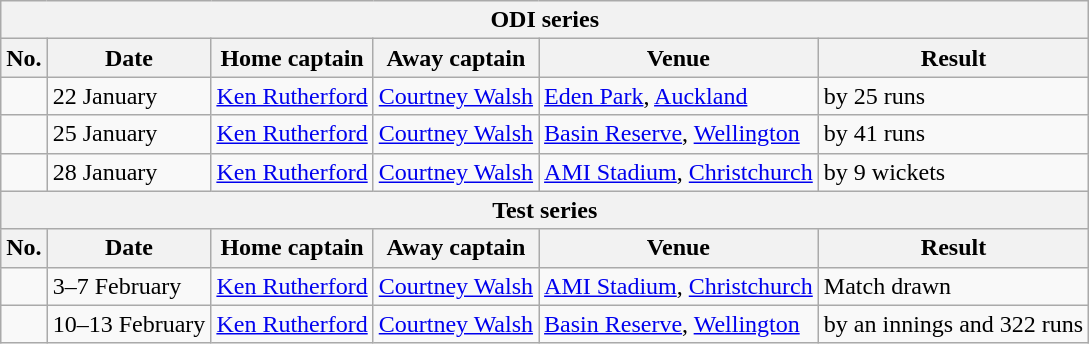<table class="wikitable">
<tr>
<th colspan="9">ODI series</th>
</tr>
<tr>
<th>No.</th>
<th>Date</th>
<th>Home captain</th>
<th>Away captain</th>
<th>Venue</th>
<th>Result</th>
</tr>
<tr>
<td></td>
<td>22 January</td>
<td><a href='#'>Ken Rutherford</a></td>
<td><a href='#'>Courtney Walsh</a></td>
<td><a href='#'>Eden Park</a>, <a href='#'>Auckland</a></td>
<td> by 25 runs</td>
</tr>
<tr>
<td></td>
<td>25 January</td>
<td><a href='#'>Ken Rutherford</a></td>
<td><a href='#'>Courtney Walsh</a></td>
<td><a href='#'>Basin Reserve</a>, <a href='#'>Wellington</a></td>
<td> by 41 runs</td>
</tr>
<tr>
<td></td>
<td>28 January</td>
<td><a href='#'>Ken Rutherford</a></td>
<td><a href='#'>Courtney Walsh</a></td>
<td><a href='#'>AMI Stadium</a>, <a href='#'>Christchurch</a></td>
<td> by 9 wickets</td>
</tr>
<tr>
<th colspan="9">Test series</th>
</tr>
<tr>
<th>No.</th>
<th>Date</th>
<th>Home captain</th>
<th>Away captain</th>
<th>Venue</th>
<th>Result</th>
</tr>
<tr>
<td></td>
<td>3–7 February</td>
<td><a href='#'>Ken Rutherford</a></td>
<td><a href='#'>Courtney Walsh</a></td>
<td><a href='#'>AMI Stadium</a>, <a href='#'>Christchurch</a></td>
<td>Match drawn</td>
</tr>
<tr>
<td></td>
<td>10–13 February</td>
<td><a href='#'>Ken Rutherford</a></td>
<td><a href='#'>Courtney Walsh</a></td>
<td><a href='#'>Basin Reserve</a>, <a href='#'>Wellington</a></td>
<td> by an innings and 322 runs</td>
</tr>
</table>
